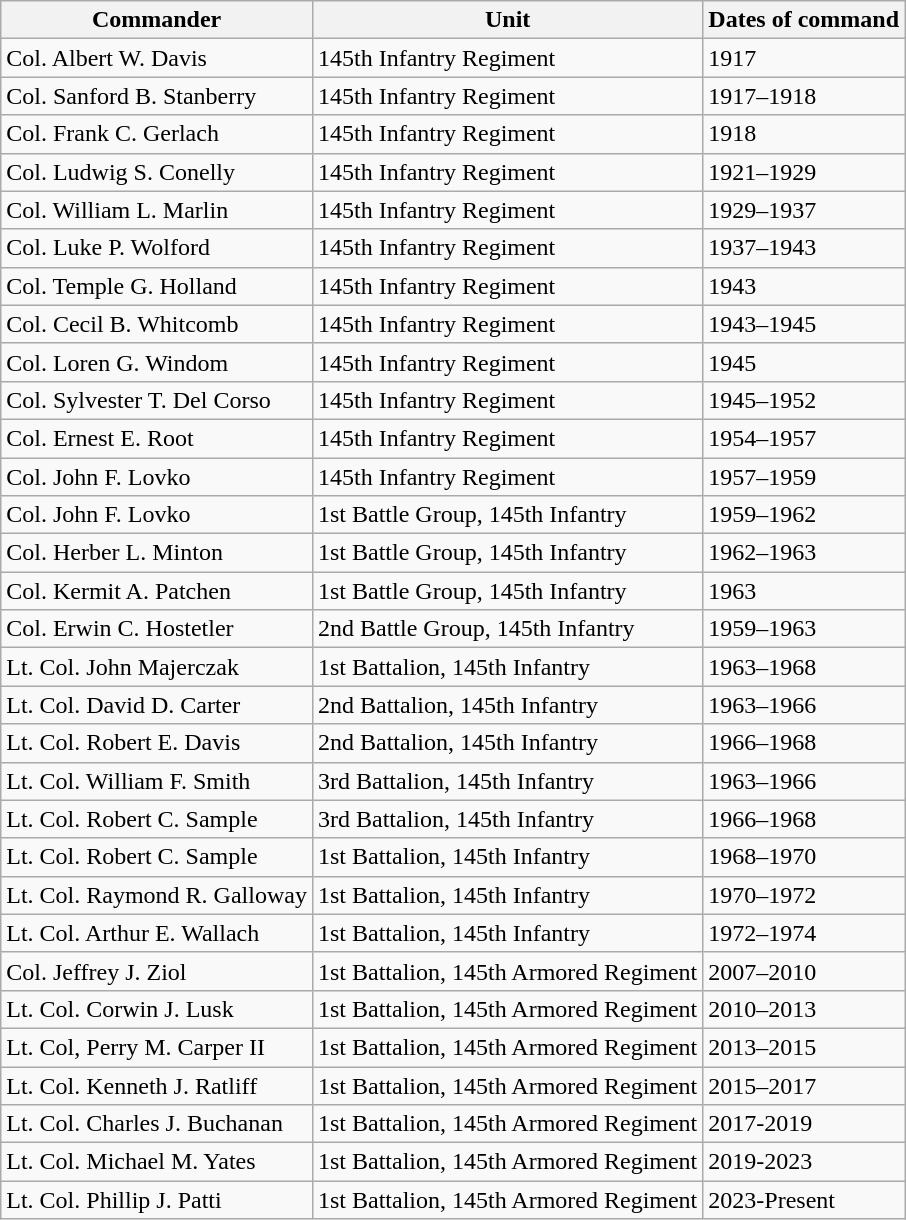<table class="wikitable">
<tr>
<th>Commander</th>
<th>Unit</th>
<th>Dates of command</th>
</tr>
<tr>
<td>Col. Albert W. Davis</td>
<td>145th Infantry Regiment</td>
<td>1917</td>
</tr>
<tr>
<td>Col. Sanford B. Stanberry</td>
<td>145th Infantry Regiment</td>
<td>1917–1918</td>
</tr>
<tr>
<td>Col. Frank C. Gerlach</td>
<td>145th Infantry Regiment</td>
<td>1918</td>
</tr>
<tr>
<td>Col. Ludwig S. Conelly</td>
<td>145th Infantry Regiment</td>
<td>1921–1929</td>
</tr>
<tr>
<td>Col. William L. Marlin</td>
<td>145th Infantry Regiment</td>
<td>1929–1937</td>
</tr>
<tr>
<td>Col. Luke P. Wolford</td>
<td>145th Infantry Regiment</td>
<td>1937–1943</td>
</tr>
<tr>
<td>Col. Temple G. Holland</td>
<td>145th Infantry Regiment</td>
<td>1943</td>
</tr>
<tr>
<td>Col. Cecil B. Whitcomb</td>
<td>145th Infantry Regiment</td>
<td>1943–1945</td>
</tr>
<tr>
<td>Col. Loren G. Windom</td>
<td>145th Infantry Regiment</td>
<td>1945</td>
</tr>
<tr>
<td>Col. Sylvester T. Del Corso</td>
<td>145th Infantry Regiment</td>
<td>1945–1952</td>
</tr>
<tr>
<td>Col. Ernest E. Root</td>
<td>145th Infantry Regiment</td>
<td>1954–1957</td>
</tr>
<tr>
<td>Col. John F. Lovko</td>
<td>145th Infantry Regiment</td>
<td>1957–1959</td>
</tr>
<tr>
<td>Col. John F. Lovko</td>
<td>1st Battle Group, 145th Infantry</td>
<td>1959–1962</td>
</tr>
<tr>
<td>Col. Herber L. Minton</td>
<td>1st Battle Group, 145th Infantry</td>
<td>1962–1963</td>
</tr>
<tr>
<td>Col. Kermit A. Patchen</td>
<td>1st Battle Group, 145th Infantry</td>
<td>1963</td>
</tr>
<tr>
<td>Col. Erwin C. Hostetler</td>
<td>2nd Battle Group, 145th Infantry</td>
<td>1959–1963</td>
</tr>
<tr>
<td>Lt. Col. John Majerczak</td>
<td>1st Battalion, 145th Infantry</td>
<td>1963–1968</td>
</tr>
<tr>
<td>Lt. Col. David D. Carter</td>
<td>2nd Battalion, 145th Infantry</td>
<td>1963–1966</td>
</tr>
<tr>
<td>Lt. Col. Robert E. Davis</td>
<td>2nd Battalion, 145th Infantry</td>
<td>1966–1968</td>
</tr>
<tr>
<td>Lt. Col. William F. Smith</td>
<td>3rd Battalion, 145th Infantry</td>
<td>1963–1966</td>
</tr>
<tr>
<td>Lt. Col. Robert C. Sample</td>
<td>3rd Battalion, 145th Infantry</td>
<td>1966–1968</td>
</tr>
<tr>
<td>Lt. Col. Robert C. Sample</td>
<td>1st Battalion, 145th Infantry</td>
<td>1968–1970</td>
</tr>
<tr>
<td>Lt. Col. Raymond R. Galloway</td>
<td>1st Battalion, 145th Infantry</td>
<td>1970–1972</td>
</tr>
<tr>
<td>Lt. Col. Arthur E. Wallach</td>
<td>1st Battalion, 145th Infantry</td>
<td>1972–1974</td>
</tr>
<tr>
<td>Col. Jeffrey J. Ziol</td>
<td>1st Battalion, 145th Armored Regiment</td>
<td>2007–2010</td>
</tr>
<tr>
<td>Lt. Col. Corwin J. Lusk</td>
<td>1st Battalion, 145th Armored Regiment</td>
<td>2010–2013</td>
</tr>
<tr>
<td>Lt. Col, Perry M. Carper II</td>
<td>1st Battalion, 145th Armored Regiment</td>
<td>2013–2015</td>
</tr>
<tr>
<td>Lt. Col. Kenneth J. Ratliff</td>
<td>1st Battalion, 145th Armored Regiment</td>
<td>2015–2017</td>
</tr>
<tr>
<td>Lt. Col. Charles J. Buchanan</td>
<td>1st Battalion, 145th Armored Regiment</td>
<td>2017-2019</td>
</tr>
<tr>
<td>Lt. Col. Michael M. Yates</td>
<td>1st Battalion, 145th Armored Regiment</td>
<td>2019-2023</td>
</tr>
<tr>
<td>Lt. Col. Phillip J. Patti</td>
<td>1st Battalion, 145th Armored Regiment</td>
<td>2023-Present</td>
</tr>
</table>
